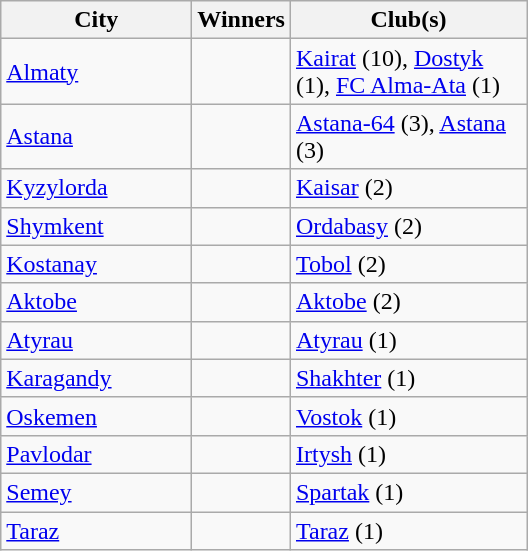<table class="wikitable sortable">
<tr>
<th width="120">City</th>
<th width="10">Winners</th>
<th width="150">Club(s)</th>
</tr>
<tr>
<td><a href='#'>Almaty</a></td>
<td></td>
<td><a href='#'>Kairat</a> (10), <a href='#'>Dostyk</a> (1), <a href='#'>FC Alma-Ata</a> (1)</td>
</tr>
<tr>
<td><a href='#'>Astana</a></td>
<td></td>
<td><a href='#'>Astana-64</a> (3), <a href='#'>Astana</a> (3)</td>
</tr>
<tr>
<td><a href='#'>Kyzylorda</a></td>
<td></td>
<td><a href='#'>Kaisar</a> (2)</td>
</tr>
<tr>
<td><a href='#'>Shymkent</a></td>
<td></td>
<td><a href='#'>Ordabasy</a> (2)</td>
</tr>
<tr>
<td><a href='#'>Kostanay</a></td>
<td></td>
<td><a href='#'>Tobol</a> (2)</td>
</tr>
<tr>
<td><a href='#'>Aktobe</a></td>
<td></td>
<td><a href='#'>Aktobe</a> (2)</td>
</tr>
<tr>
<td><a href='#'>Atyrau</a></td>
<td></td>
<td><a href='#'>Atyrau</a> (1)</td>
</tr>
<tr>
<td><a href='#'>Karagandy</a></td>
<td></td>
<td><a href='#'>Shakhter</a> (1)</td>
</tr>
<tr>
<td><a href='#'>Oskemen</a></td>
<td></td>
<td><a href='#'>Vostok</a> (1)</td>
</tr>
<tr>
<td><a href='#'>Pavlodar</a></td>
<td></td>
<td><a href='#'>Irtysh</a> (1)</td>
</tr>
<tr>
<td><a href='#'>Semey</a></td>
<td></td>
<td><a href='#'>Spartak</a> (1)</td>
</tr>
<tr>
<td><a href='#'>Taraz</a></td>
<td></td>
<td><a href='#'>Taraz</a> (1)</td>
</tr>
</table>
